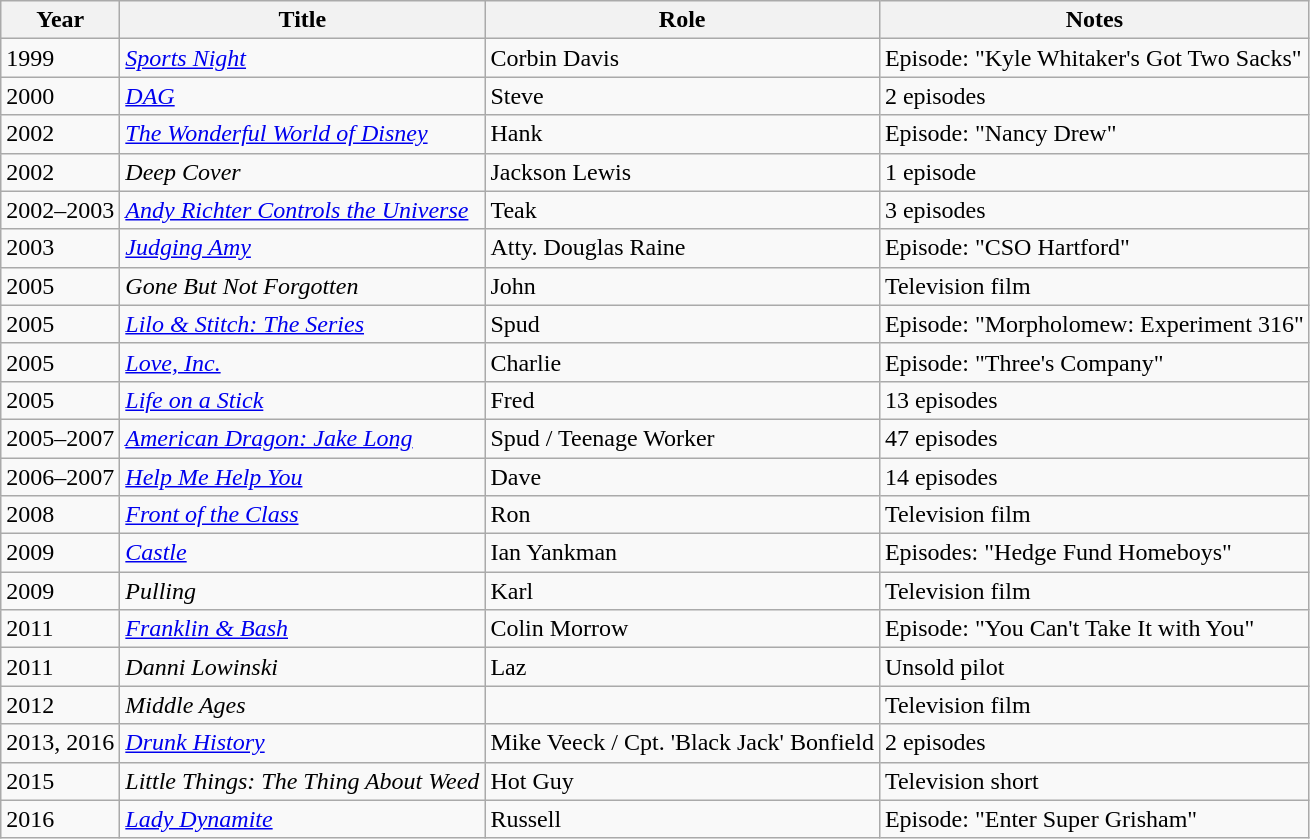<table class="wikitable">
<tr>
<th>Year</th>
<th>Title</th>
<th>Role</th>
<th>Notes</th>
</tr>
<tr>
<td>1999</td>
<td><em><a href='#'>Sports Night</a></em></td>
<td>Corbin Davis</td>
<td>Episode: "Kyle Whitaker's Got Two Sacks"</td>
</tr>
<tr>
<td>2000</td>
<td><a href='#'><em>DAG</em></a></td>
<td>Steve</td>
<td>2 episodes</td>
</tr>
<tr>
<td>2002</td>
<td><em><a href='#'>The Wonderful World of Disney</a></em></td>
<td>Hank</td>
<td>Episode: "Nancy Drew"</td>
</tr>
<tr>
<td>2002</td>
<td><em>Deep Cover</em></td>
<td>Jackson Lewis</td>
<td>1 episode</td>
</tr>
<tr>
<td>2002–2003</td>
<td><em><a href='#'>Andy Richter Controls the Universe</a></em></td>
<td>Teak</td>
<td>3 episodes</td>
</tr>
<tr>
<td>2003</td>
<td><em><a href='#'>Judging Amy</a></em></td>
<td>Atty. Douglas Raine</td>
<td>Episode: "CSO Hartford"</td>
</tr>
<tr>
<td>2005</td>
<td><em>Gone But Not Forgotten</em></td>
<td>John</td>
<td>Television film</td>
</tr>
<tr>
<td>2005</td>
<td><em><a href='#'>Lilo & Stitch: The Series</a></em></td>
<td>Spud</td>
<td>Episode: "Morpholomew: Experiment 316"</td>
</tr>
<tr>
<td>2005</td>
<td><a href='#'><em>Love, Inc.</em></a></td>
<td>Charlie</td>
<td>Episode: "Three's Company"</td>
</tr>
<tr>
<td>2005</td>
<td><em><a href='#'>Life on a Stick</a></em></td>
<td>Fred</td>
<td>13 episodes</td>
</tr>
<tr>
<td>2005–2007</td>
<td><em><a href='#'>American Dragon: Jake Long</a></em></td>
<td>Spud / Teenage Worker</td>
<td>47 episodes</td>
</tr>
<tr>
<td>2006–2007</td>
<td><a href='#'><em>Help Me Help You</em></a></td>
<td>Dave</td>
<td>14 episodes</td>
</tr>
<tr>
<td>2008</td>
<td><em><a href='#'>Front of the Class</a></em></td>
<td>Ron</td>
<td>Television film</td>
</tr>
<tr>
<td>2009</td>
<td><a href='#'><em>Castle</em></a></td>
<td>Ian Yankman</td>
<td>Episodes: "Hedge Fund Homeboys"</td>
</tr>
<tr>
<td>2009</td>
<td><em>Pulling</em></td>
<td>Karl</td>
<td>Television film</td>
</tr>
<tr>
<td>2011</td>
<td><em><a href='#'>Franklin & Bash</a></em></td>
<td>Colin Morrow</td>
<td>Episode: "You Can't Take It with You"</td>
</tr>
<tr>
<td>2011</td>
<td><em>Danni Lowinski</em></td>
<td>Laz</td>
<td>Unsold pilot</td>
</tr>
<tr>
<td>2012</td>
<td><em>Middle Ages</em></td>
<td></td>
<td>Television film</td>
</tr>
<tr>
<td>2013, 2016</td>
<td><em><a href='#'>Drunk History</a></em></td>
<td>Mike Veeck / Cpt. 'Black Jack' Bonfield</td>
<td>2 episodes</td>
</tr>
<tr>
<td>2015</td>
<td><em>Little Things: The Thing About Weed</em></td>
<td>Hot Guy</td>
<td>Television short</td>
</tr>
<tr>
<td>2016</td>
<td><em><a href='#'>Lady Dynamite</a></em></td>
<td>Russell</td>
<td>Episode: "Enter Super Grisham"</td>
</tr>
</table>
